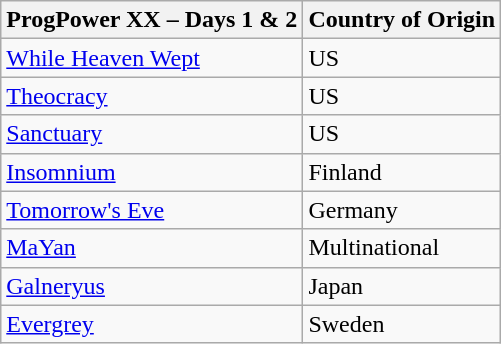<table class="wikitable">
<tr>
<th>ProgPower XX – Days 1 & 2</th>
<th>Country of Origin</th>
</tr>
<tr>
<td><a href='#'>While Heaven Wept</a></td>
<td>US</td>
</tr>
<tr>
<td><a href='#'>Theocracy</a></td>
<td>US</td>
</tr>
<tr>
<td><a href='#'>Sanctuary</a></td>
<td>US</td>
</tr>
<tr>
<td><a href='#'>Insomnium</a></td>
<td>Finland</td>
</tr>
<tr>
<td><a href='#'>Tomorrow's Eve</a></td>
<td>Germany</td>
</tr>
<tr>
<td><a href='#'>MaYan</a></td>
<td>Multinational</td>
</tr>
<tr>
<td><a href='#'>Galneryus</a></td>
<td>Japan</td>
</tr>
<tr>
<td><a href='#'>Evergrey</a></td>
<td>Sweden</td>
</tr>
</table>
